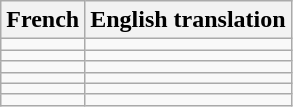<table class="wikitable" style="text-align:center;">
<tr>
<th>French</th>
<th>English translation</th>
</tr>
<tr style="vertical-align:top; white-space:nowrap;">
<td></td>
<td></td>
</tr>
<tr>
<td></td>
<td></td>
</tr>
<tr>
<td></td>
<td></td>
</tr>
<tr>
<td></td>
<td></td>
</tr>
<tr>
<td></td>
<td></td>
</tr>
<tr>
<td></td>
<td></td>
</tr>
</table>
